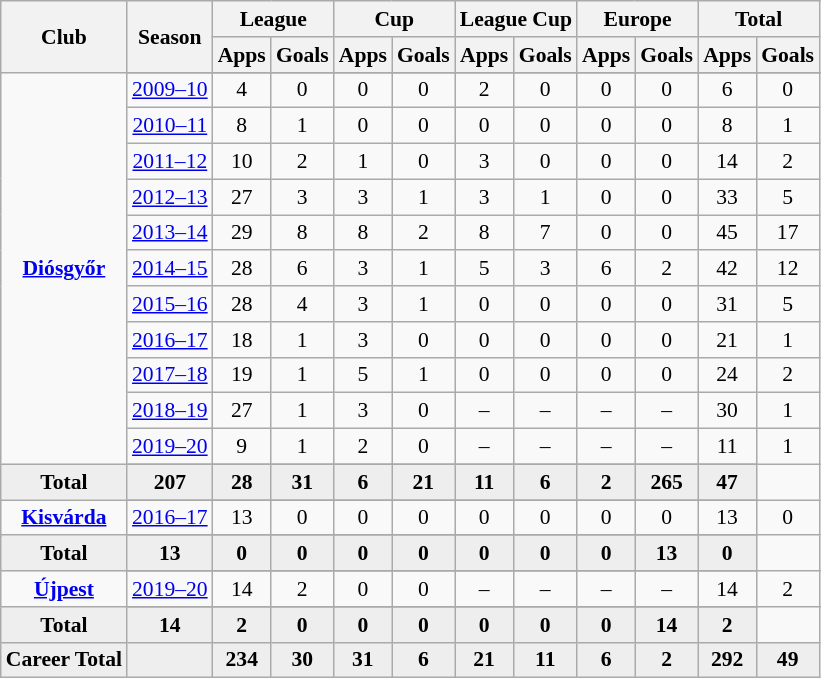<table class="wikitable" style="font-size:90%; text-align: center;">
<tr>
<th rowspan="2">Club</th>
<th rowspan="2">Season</th>
<th colspan="2">League</th>
<th colspan="2">Cup</th>
<th colspan="2">League Cup</th>
<th colspan="2">Europe</th>
<th colspan="2">Total</th>
</tr>
<tr>
<th>Apps</th>
<th>Goals</th>
<th>Apps</th>
<th>Goals</th>
<th>Apps</th>
<th>Goals</th>
<th>Apps</th>
<th>Goals</th>
<th>Apps</th>
<th>Goals</th>
</tr>
<tr ||-||-||-|->
<td rowspan="13" valign="center"><strong><a href='#'>Diósgyőr</a></strong></td>
</tr>
<tr>
<td><a href='#'>2009–10</a></td>
<td>4</td>
<td>0</td>
<td>0</td>
<td>0</td>
<td>2</td>
<td>0</td>
<td>0</td>
<td>0</td>
<td>6</td>
<td>0</td>
</tr>
<tr>
<td><a href='#'>2010–11</a></td>
<td>8</td>
<td>1</td>
<td>0</td>
<td>0</td>
<td>0</td>
<td>0</td>
<td>0</td>
<td>0</td>
<td>8</td>
<td>1</td>
</tr>
<tr>
<td><a href='#'>2011–12</a></td>
<td>10</td>
<td>2</td>
<td>1</td>
<td>0</td>
<td>3</td>
<td>0</td>
<td>0</td>
<td>0</td>
<td>14</td>
<td>2</td>
</tr>
<tr>
<td><a href='#'>2012–13</a></td>
<td>27</td>
<td>3</td>
<td>3</td>
<td>1</td>
<td>3</td>
<td>1</td>
<td>0</td>
<td>0</td>
<td>33</td>
<td>5</td>
</tr>
<tr>
<td><a href='#'>2013–14</a></td>
<td>29</td>
<td>8</td>
<td>8</td>
<td>2</td>
<td>8</td>
<td>7</td>
<td>0</td>
<td>0</td>
<td>45</td>
<td>17</td>
</tr>
<tr>
<td><a href='#'>2014–15</a></td>
<td>28</td>
<td>6</td>
<td>3</td>
<td>1</td>
<td>5</td>
<td>3</td>
<td>6</td>
<td>2</td>
<td>42</td>
<td>12</td>
</tr>
<tr>
<td><a href='#'>2015–16</a></td>
<td>28</td>
<td>4</td>
<td>3</td>
<td>1</td>
<td>0</td>
<td>0</td>
<td>0</td>
<td>0</td>
<td>31</td>
<td>5</td>
</tr>
<tr>
<td><a href='#'>2016–17</a></td>
<td>18</td>
<td>1</td>
<td>3</td>
<td>0</td>
<td>0</td>
<td>0</td>
<td>0</td>
<td>0</td>
<td>21</td>
<td>1</td>
</tr>
<tr>
<td><a href='#'>2017–18</a></td>
<td>19</td>
<td>1</td>
<td>5</td>
<td>1</td>
<td>0</td>
<td>0</td>
<td>0</td>
<td>0</td>
<td>24</td>
<td>2</td>
</tr>
<tr>
<td><a href='#'>2018–19</a></td>
<td>27</td>
<td>1</td>
<td>3</td>
<td>0</td>
<td>–</td>
<td>–</td>
<td>–</td>
<td>–</td>
<td>30</td>
<td>1</td>
</tr>
<tr>
<td><a href='#'>2019–20</a></td>
<td>9</td>
<td>1</td>
<td>2</td>
<td>0</td>
<td>–</td>
<td>–</td>
<td>–</td>
<td>–</td>
<td>11</td>
<td>1</td>
</tr>
<tr>
</tr>
<tr style="font-weight:bold; background-color:#eeeeee;">
<td>Total</td>
<td>207</td>
<td>28</td>
<td>31</td>
<td>6</td>
<td>21</td>
<td>11</td>
<td>6</td>
<td>2</td>
<td>265</td>
<td>47</td>
</tr>
<tr>
<td rowspan="3" valign="center"><strong><a href='#'>Kisvárda</a></strong></td>
</tr>
<tr>
<td><a href='#'>2016–17</a></td>
<td>13</td>
<td>0</td>
<td>0</td>
<td>0</td>
<td>0</td>
<td>0</td>
<td>0</td>
<td>0</td>
<td>13</td>
<td>0</td>
</tr>
<tr>
</tr>
<tr style="font-weight:bold; background-color:#eeeeee;">
<td>Total</td>
<td>13</td>
<td>0</td>
<td>0</td>
<td>0</td>
<td>0</td>
<td>0</td>
<td>0</td>
<td>0</td>
<td>13</td>
<td>0</td>
</tr>
<tr>
<td rowspan="3" valign="center"><strong><a href='#'>Újpest</a></strong></td>
</tr>
<tr>
<td><a href='#'>2019–20</a></td>
<td>14</td>
<td>2</td>
<td>0</td>
<td>0</td>
<td>–</td>
<td>–</td>
<td>–</td>
<td>–</td>
<td>14</td>
<td>2</td>
</tr>
<tr>
</tr>
<tr style="font-weight:bold; background-color:#eeeeee;">
<td>Total</td>
<td>14</td>
<td>2</td>
<td>0</td>
<td>0</td>
<td>0</td>
<td>0</td>
<td>0</td>
<td>0</td>
<td>14</td>
<td>2</td>
</tr>
<tr style="font-weight:bold; background-color:#eeeeee;">
<td rowspan="1" valign="top"><strong>Career Total</strong></td>
<td></td>
<td><strong>234</strong></td>
<td><strong>30</strong></td>
<td><strong>31</strong></td>
<td><strong>6</strong></td>
<td><strong>21</strong></td>
<td><strong>11</strong></td>
<td><strong>6</strong></td>
<td><strong>2</strong></td>
<td><strong>292</strong></td>
<td><strong>49</strong></td>
</tr>
</table>
